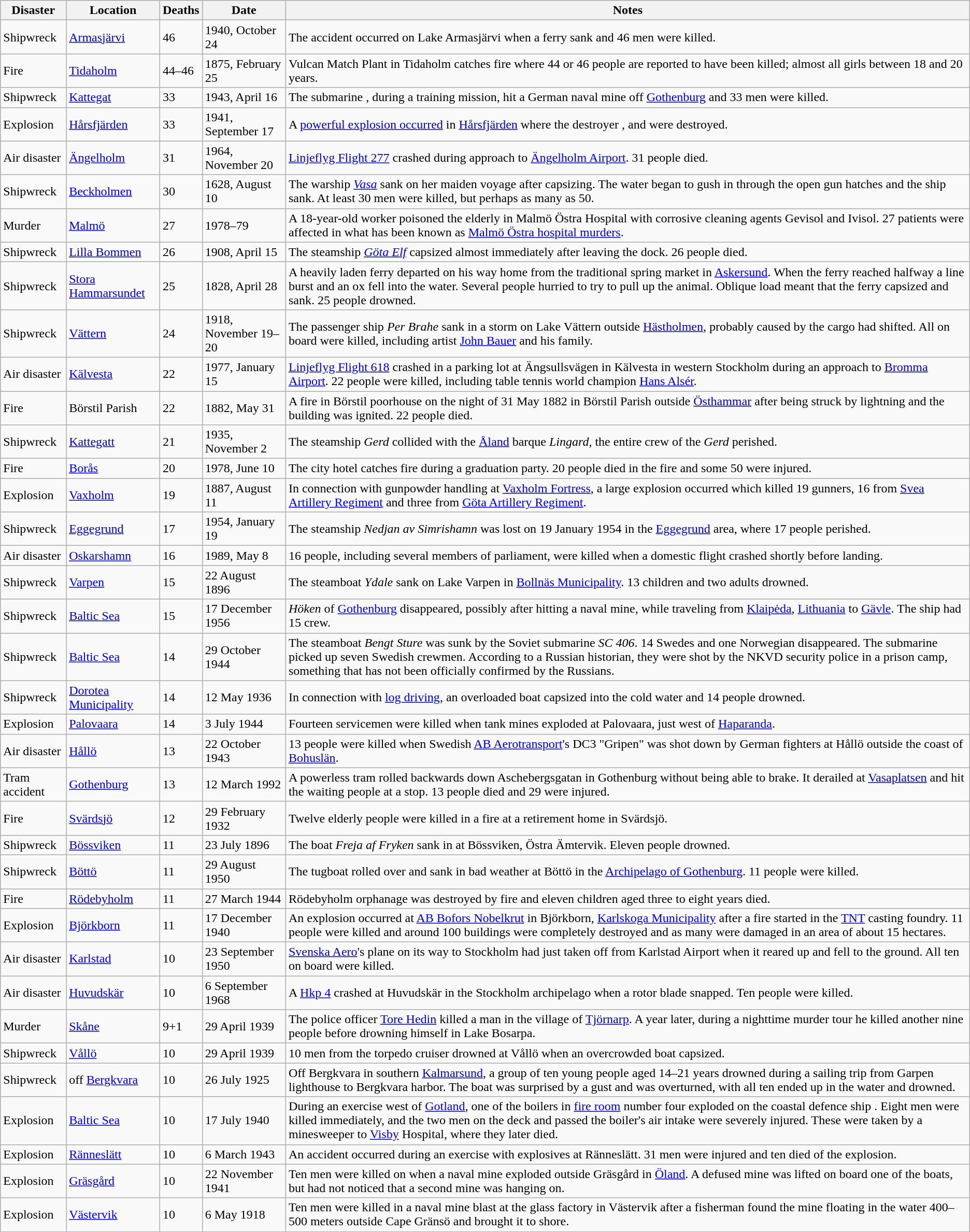<table class="wikitable sortable">
<tr>
<th>Disaster</th>
<th>Location</th>
<th>Deaths</th>
<th>Date</th>
<th>Notes</th>
</tr>
<tr>
<td>Shipwreck</td>
<td><a href='#'>Armasjärvi</a></td>
<td>46</td>
<td>1940, October 24</td>
<td>The accident occurred on Lake Armasjärvi when a ferry sank and 46 men were killed.</td>
</tr>
<tr>
<td>Fire</td>
<td><a href='#'>Tidaholm</a></td>
<td>44–46</td>
<td>1875, February 25</td>
<td>Vulcan Match Plant in Tidaholm catches fire where 44 or 46 people are reported to have been killed; almost all girls between 18 and 20 years.</td>
</tr>
<tr>
<td>Shipwreck</td>
<td><a href='#'>Kattegat</a></td>
<td>33</td>
<td>1943, April 16</td>
<td>The submarine , during a training mission, hit a German naval mine off <a href='#'>Gothenburg</a> and 33 men were killed.</td>
</tr>
<tr>
<td>Explosion</td>
<td><a href='#'>Hårsfjärden</a></td>
<td>33</td>
<td>1941, September 17</td>
<td>A <a href='#'>powerful explosion occurred</a> in <a href='#'>Hårsfjärden</a> where the destroyer ,  and  were destroyed.</td>
</tr>
<tr>
<td>Air disaster</td>
<td><a href='#'>Ängelholm</a></td>
<td>31</td>
<td>1964, November 20</td>
<td><a href='#'>Linjeflyg Flight 277</a> crashed during approach to <a href='#'>Ängelholm Airport</a>. 31 people died.</td>
</tr>
<tr>
<td>Shipwreck</td>
<td><a href='#'>Beckholmen</a></td>
<td>30</td>
<td>1628, August 10</td>
<td>The warship <a href='#'><em>Vasa</em></a> sank on her maiden voyage after capsizing. The water began to gush in through the open gun hatches and the ship sank. At least 30 men were killed, but perhaps as many as 50.</td>
</tr>
<tr>
<td>Murder</td>
<td><a href='#'>Malmö</a></td>
<td>27</td>
<td>1978–79</td>
<td>A 18-year-old worker poisoned the elderly in Malmö Östra Hospital with corrosive cleaning agents Gevisol and Ivisol. 27 patients were affected in what has been known as <a href='#'>Malmö Östra hospital murders</a>.</td>
</tr>
<tr>
<td>Shipwreck</td>
<td><a href='#'>Lilla Bommen</a></td>
<td>26</td>
<td>1908, April 15</td>
<td>The steamship <a href='#'><em>Göta Elf</em></a> capsized almost immediately after leaving the dock. 26 people died.</td>
</tr>
<tr>
<td>Shipwreck</td>
<td><a href='#'>Stora Hammarsundet</a></td>
<td>25</td>
<td>1828, April 28</td>
<td>A heavily laden ferry departed on his way home from the traditional spring market in <a href='#'>Askersund</a>. When the ferry reached halfway a line burst and an ox fell into the water. Several people hurried to try to pull up the animal. Oblique load meant that the ferry capsized and sank. 25 people drowned.</td>
</tr>
<tr>
<td>Shipwreck</td>
<td><a href='#'>Vättern</a></td>
<td>24</td>
<td>1918, November 19–20</td>
<td>The passenger ship <em>Per Brahe</em> sank in a storm on Lake Vättern outside <a href='#'>Hästholmen</a>, probably caused by the cargo had shifted. All on board were killed, including artist <a href='#'>John Bauer</a> and his family.</td>
</tr>
<tr>
<td>Air disaster</td>
<td><a href='#'>Kälvesta</a></td>
<td>22</td>
<td>1977, January 15</td>
<td><a href='#'>Linjeflyg Flight 618</a> crashed in a parking lot at Ängsullsvägen in Kälvesta in western Stockholm during an approach to <a href='#'>Bromma Airport</a>. 22 people were killed, including table tennis world champion <a href='#'>Hans Alsér</a>.</td>
</tr>
<tr>
<td>Fire</td>
<td>Börstil Parish</td>
<td>22</td>
<td>1882, May 31</td>
<td>A fire in Börstil poorhouse on the night of 31 May 1882 in Börstil Parish outside <a href='#'>Östhammar</a> after being struck by lightning and the building was ignited. 22 people died.</td>
</tr>
<tr>
<td>Shipwreck</td>
<td><a href='#'>Kattegatt</a></td>
<td>21</td>
<td>1935, November 2</td>
<td>The steamship <em>Gerd</em> collided with the <a href='#'>Åland</a> barque <em>Lingard</em>, the entire crew of the <em>Gerd</em> perished.</td>
</tr>
<tr>
<td>Fire</td>
<td><a href='#'>Borås</a></td>
<td>20</td>
<td>1978, June 10</td>
<td>The city hotel catches fire during a graduation party. 20 people died in the fire and some 50 were injured.</td>
</tr>
<tr>
<td>Explosion</td>
<td><a href='#'>Vaxholm</a></td>
<td>19</td>
<td>1887, August 11</td>
<td>In connection with gunpowder handling at <a href='#'>Vaxholm Fortress</a>, a large explosion occurred which killed 19 gunners, 16 from <a href='#'>Svea Artillery Regiment</a> and three from <a href='#'>Göta Artillery Regiment</a>.</td>
</tr>
<tr>
<td>Shipwreck</td>
<td><a href='#'>Eggegrund</a></td>
<td>17</td>
<td>1954, January 19</td>
<td>The steamship <em>Nedjan av Simrishamn</em> was lost on 19 January 1954 in the <a href='#'>Eggegrund</a> area, where 17 people perished.</td>
</tr>
<tr>
<td>Air disaster</td>
<td><a href='#'>Oskarshamn</a></td>
<td>16</td>
<td>1989, May 8</td>
<td>16 people, including several members of parliament, were killed when a domestic flight crashed shortly before landing.</td>
</tr>
<tr>
<td>Shipwreck</td>
<td><a href='#'>Varpen</a></td>
<td>15</td>
<td>22 August 1896</td>
<td>The steamboat <em>Ydale</em> sank on Lake Varpen in <a href='#'>Bollnäs Municipality</a>. 13 children and two adults drowned.</td>
</tr>
<tr>
<td>Shipwreck</td>
<td><a href='#'>Baltic Sea</a></td>
<td>15</td>
<td>17 December 1956</td>
<td><em>Höken</em> of <a href='#'>Gothenburg</a> disappeared, possibly after hitting a naval mine, while traveling from <a href='#'>Klaipėda</a>, <a href='#'>Lithuania</a> to <a href='#'>Gävle</a>. The ship had 15 crew.</td>
</tr>
<tr>
<td>Shipwreck</td>
<td><a href='#'>Baltic Sea</a></td>
<td>14</td>
<td>29 October 1944</td>
<td>The steamboat <em>Bengt Sture</em> was sunk by the Soviet submarine <em>SC 406</em>. 14 Swedes and one Norwegian disappeared. The submarine picked up seven Swedish crewmen. According to a Russian historian, they were shot by the NKVD security police in a prison camp, something that has not been officially confirmed by the Russians.</td>
</tr>
<tr>
<td>Shipwreck</td>
<td><a href='#'>Dorotea Municipality</a></td>
<td>14</td>
<td>12 May 1936</td>
<td>In connection with <a href='#'>log driving</a>, an overloaded boat capsized into the cold water and 14 people drowned.</td>
</tr>
<tr>
<td>Explosion</td>
<td><a href='#'>Palovaara</a></td>
<td>14</td>
<td>3 July 1944</td>
<td>Fourteen servicemen were killed when tank mines exploded at Palovaara, just west of <a href='#'>Haparanda</a>.</td>
</tr>
<tr>
<td>Air disaster</td>
<td><a href='#'>Hållö</a></td>
<td>13</td>
<td>22 October 1943</td>
<td>13 people were killed when Swedish <a href='#'>AB Aerotransport</a>'s DC3 "Gripen" was shot down by German fighters at Hållö outside the coast of <a href='#'>Bohuslän</a>.</td>
</tr>
<tr>
<td>Tram accident</td>
<td><a href='#'>Gothenburg</a></td>
<td>13</td>
<td>12 March 1992</td>
<td>A powerless tram rolled backwards down Aschebergsgatan in Gothenburg without being able to brake. It derailed at <a href='#'>Vasaplatsen</a> and hit the waiting people at a stop. 13 people died and 29 were injured.</td>
</tr>
<tr>
<td>Fire</td>
<td><a href='#'>Svärdsjö</a></td>
<td>12</td>
<td>29 February 1932</td>
<td>Twelve elderly people were killed in a fire at a retirement home in Svärdsjö.</td>
</tr>
<tr>
<td>Shipwreck</td>
<td><a href='#'>Bössviken</a></td>
<td>11</td>
<td>23 July 1896</td>
<td>The boat <em>Freja af Fryken</em> sank in at Bössviken, Östra Ämtervik. Eleven people drowned.</td>
</tr>
<tr>
<td>Shipwreck</td>
<td><a href='#'>Böttö</a></td>
<td>11</td>
<td>29 August 1950</td>
<td>The tugboat  rolled over and sank in bad weather at Böttö in the <a href='#'>Archipelago of Gothenburg</a>. 11 people were killed.</td>
</tr>
<tr>
<td>Fire</td>
<td><a href='#'>Rödebyholm</a></td>
<td>11</td>
<td>27 March 1944</td>
<td>Rödebyholm orphanage was destroyed by fire and eleven children aged three to eight years died.</td>
</tr>
<tr>
<td>Explosion</td>
<td><a href='#'>Björkborn</a></td>
<td>11</td>
<td>17 December 1940</td>
<td>An explosion occurred at <a href='#'>AB Bofors Nobelkrut</a> in Björkborn, <a href='#'>Karlskoga Municipality</a> after a fire started in the <a href='#'>TNT</a> casting foundry. 11 people were killed and around 100 buildings were completely destroyed and as many were damaged in an area of about 15 hectares.</td>
</tr>
<tr>
<td>Air disaster</td>
<td><a href='#'>Karlstad</a></td>
<td>10</td>
<td>23 September 1950</td>
<td><a href='#'>Svenska Aero</a>'s plane on its way to Stockholm had just taken off from Karlstad Airport when it reared up and fell to the ground. All ten on board were killed.</td>
</tr>
<tr>
<td>Air disaster</td>
<td><a href='#'>Huvudskär</a></td>
<td>10</td>
<td>6 September 1968</td>
<td>A <a href='#'>Hkp 4</a> crashed at Huvudskär in the Stockholm archipelago when a rotor blade snapped. Ten people were killed.</td>
</tr>
<tr>
<td>Murder</td>
<td><a href='#'>Skåne</a></td>
<td>9+1</td>
<td>29 April 1939</td>
<td>The police officer <a href='#'>Tore Hedin</a> killed a man in the village of <a href='#'>Tjörnarp</a>. A year later, during a nighttime murder tour he killed another nine people before drowning himself in Lake Bosarpa.</td>
</tr>
<tr>
<td>Shipwreck</td>
<td><a href='#'>Vållö</a></td>
<td>10</td>
<td>29 April 1939</td>
<td>10 men from the torpedo cruiser  drowned at Vållö when an overcrowded boat capsized.</td>
</tr>
<tr>
<td>Shipwreck</td>
<td>off <a href='#'>Bergkvara</a></td>
<td>10</td>
<td>26 July 1925</td>
<td>Off Bergkvara in southern <a href='#'>Kalmarsund</a>, a group of ten young people aged 14–21 years drowned during a sailing trip from Garpen lighthouse to Bergkvara harbor. The boat was surprised by a gust and was overturned, with all ten ended up in the water and drowned.</td>
</tr>
<tr>
<td>Explosion</td>
<td><a href='#'>Baltic Sea</a></td>
<td>10</td>
<td>17 July 1940</td>
<td>During an exercise west of <a href='#'>Gotland</a>, one of the boilers in <a href='#'>fire room</a> number four exploded on the coastal defence ship . Eight men were killed immediately, and the two men on the deck and passed the boiler's air intake were severely injured. These were taken by a minesweeper to <a href='#'>Visby</a> Hospital, where they later died.</td>
</tr>
<tr>
<td>Explosion</td>
<td><a href='#'>Ränneslätt</a></td>
<td>10</td>
<td>6 March 1943</td>
<td>An accident occurred during an exercise with explosives at Ränneslätt. 31 men were injured and ten died of the explosion.</td>
</tr>
<tr>
<td>Explosion</td>
<td><a href='#'>Gräsgård</a></td>
<td>10</td>
<td>22 November 1941</td>
<td>Ten men were killed on  when a naval mine exploded outside Gräsgård in <a href='#'>Öland</a>. A defused mine was lifted on board one of the boats, but had not noticed that a second mine was hanging on.</td>
</tr>
<tr>
<td>Explosion</td>
<td><a href='#'>Västervik</a></td>
<td>10</td>
<td>6 May 1918</td>
<td>Ten men were killed in a naval mine blast at the glass factory in Västervik after a fisherman found the mine floating in the water 400–500 meters outside Cape Gränsö and brought it to shore.</td>
</tr>
<tr>
</tr>
</table>
